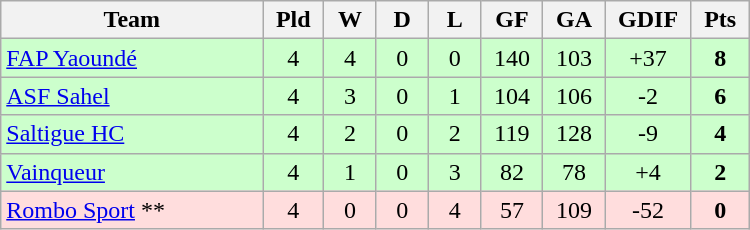<table class=wikitable style="text-align:center" width=500>
<tr>
<th width=25%>Team</th>
<th width=5%>Pld</th>
<th width=5%>W</th>
<th width=5%>D</th>
<th width=5%>L</th>
<th width=5%>GF</th>
<th width=5%>GA</th>
<th width=5%>GDIF</th>
<th width=5%>Pts</th>
</tr>
<tr bgcolor=#ccffcc>
<td align="left"> <a href='#'>FAP Yaoundé</a></td>
<td>4</td>
<td>4</td>
<td>0</td>
<td>0</td>
<td>140</td>
<td>103</td>
<td>+37</td>
<td><strong>8</strong></td>
</tr>
<tr bgcolor=#ccffcc>
<td align="left"> <a href='#'>ASF Sahel</a></td>
<td>4</td>
<td>3</td>
<td>0</td>
<td>1</td>
<td>104</td>
<td>106</td>
<td>-2</td>
<td><strong>6</strong></td>
</tr>
<tr bgcolor=#ccffcc>
<td align="left"> <a href='#'>Saltigue HC</a></td>
<td>4</td>
<td>2</td>
<td>0</td>
<td>2</td>
<td>119</td>
<td>128</td>
<td>-9</td>
<td><strong>4</strong></td>
</tr>
<tr bgcolor=#ccffcc>
<td align="left"> <a href='#'>Vainqueur</a></td>
<td>4</td>
<td>1</td>
<td>0</td>
<td>3</td>
<td>82</td>
<td>78</td>
<td>+4</td>
<td><strong>2</strong></td>
</tr>
<tr bgcolor=#ffdddd>
<td align="left"> <a href='#'>Rombo Sport</a> **</td>
<td>4</td>
<td>0</td>
<td>0</td>
<td>4</td>
<td>57</td>
<td>109</td>
<td>-52</td>
<td><strong>0</strong></td>
</tr>
</table>
